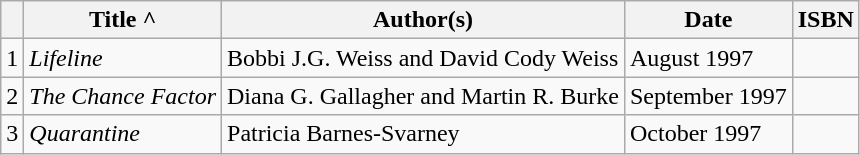<table class="wikitable">
<tr>
<th></th>
<th>Title ^</th>
<th>Author(s)</th>
<th>Date</th>
<th>ISBN</th>
</tr>
<tr>
<td>1</td>
<td><em>Lifeline</em></td>
<td>Bobbi J.G. Weiss and David Cody Weiss</td>
<td>August 1997</td>
<td></td>
</tr>
<tr>
<td>2</td>
<td><em>The Chance Factor</em></td>
<td>Diana G. Gallagher and Martin R. Burke</td>
<td>September 1997</td>
<td></td>
</tr>
<tr>
<td>3</td>
<td><em>Quarantine</em></td>
<td>Patricia Barnes-Svarney</td>
<td>October 1997</td>
<td></td>
</tr>
</table>
